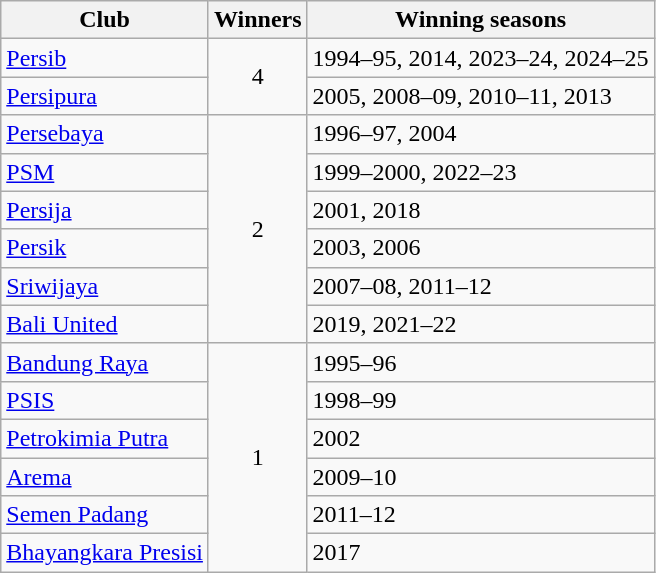<table class="wikitable sortable">
<tr>
<th>Club</th>
<th>Winners</th>
<th>Winning seasons</th>
</tr>
<tr>
<td><a href='#'>Persib</a></td>
<td align="center" rowspan="2">4</td>
<td>1994–95, 2014, 2023–24, 2024–25</td>
</tr>
<tr>
<td><a href='#'>Persipura</a></td>
<td>2005, 2008–09, 2010–11, 2013</td>
</tr>
<tr>
<td><a href='#'>Persebaya</a></td>
<td rowspan="6" align="center">2</td>
<td>1996–97, 2004</td>
</tr>
<tr>
<td><a href='#'>PSM</a></td>
<td>1999–2000, 2022–23</td>
</tr>
<tr>
<td><a href='#'>Persija</a></td>
<td>2001, 2018</td>
</tr>
<tr>
<td><a href='#'>Persik</a></td>
<td>2003, 2006</td>
</tr>
<tr>
<td><a href='#'>Sriwijaya</a></td>
<td>2007–08, 2011–12</td>
</tr>
<tr>
<td><a href='#'>Bali United</a></td>
<td>2019, 2021–22</td>
</tr>
<tr>
<td><a href='#'>Bandung Raya</a></td>
<td rowspan="6" align="center">1</td>
<td>1995–96</td>
</tr>
<tr>
<td><a href='#'>PSIS</a></td>
<td>1998–99</td>
</tr>
<tr>
<td><a href='#'>Petrokimia Putra</a></td>
<td>2002</td>
</tr>
<tr>
<td><a href='#'>Arema</a></td>
<td>2009–10</td>
</tr>
<tr>
<td><a href='#'>Semen Padang</a></td>
<td>2011–12</td>
</tr>
<tr>
<td><a href='#'>Bhayangkara Presisi</a></td>
<td>2017</td>
</tr>
</table>
